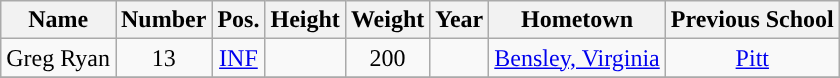<table class="wikitable sortable sortable" style="text-align: center">
<tr align=center>
<th>Name</th>
<th>Number</th>
<th>Pos.</th>
<th>Height</th>
<th>Weight</th>
<th>Year</th>
<th>Hometown</th>
<th>Previous School</th>
</tr>
<tr>
<td>Greg Ryan</td>
<td>13</td>
<td><a href='#'>INF</a></td>
<td></td>
<td>200</td>
<td></td>
<td><a href='#'>Bensley, Virginia</a></td>
<td><a href='#'>Pitt</a></td>
</tr>
<tr>
</tr>
</table>
